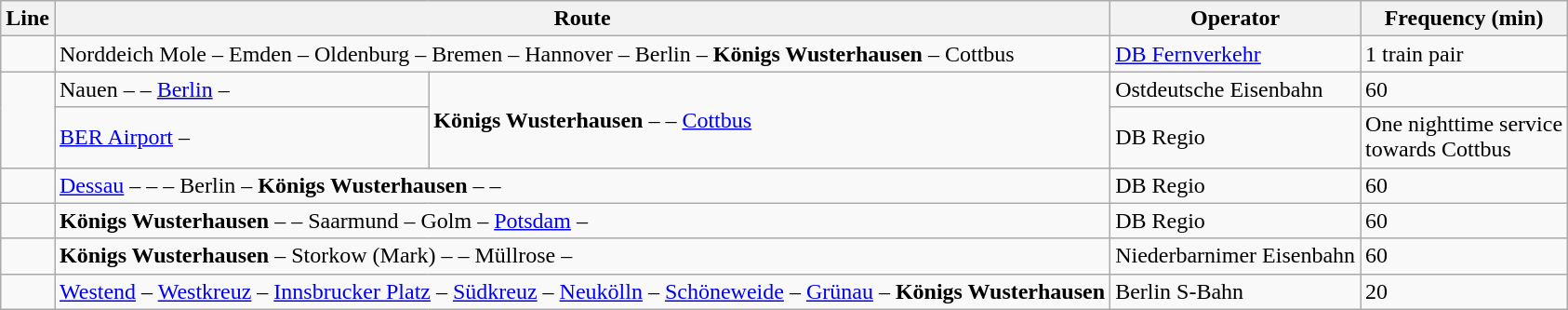<table class="wikitable">
<tr class="hintergrundfarbe5">
<th>Line</th>
<th colspan="2">Route</th>
<th>Operator</th>
<th>Frequency (min)</th>
</tr>
<tr>
<td></td>
<td colspan="2">Norddeich Mole – Emden – Oldenburg – Bremen – Hannover – Berlin – <strong>Königs Wusterhausen</strong> – Cottbus</td>
<td><a href='#'>DB Fernverkehr</a></td>
<td>1 train pair</td>
</tr>
<tr>
<td rowspan="2" align="center"></td>
<td>Nauen –  – <a href='#'>Berlin</a> –</td>
<td rowspan="2"><strong>Königs Wusterhausen</strong> –  – <a href='#'>Cottbus</a></td>
<td>Ostdeutsche Eisenbahn</td>
<td>60</td>
</tr>
<tr>
<td><a href='#'>BER Airport</a> –</td>
<td>DB Regio</td>
<td>One nighttime service <br>towards Cottbus</td>
</tr>
<tr>
<td align="center"></td>
<td colspan="2"><a href='#'>Dessau</a> –  –  – Berlin – <strong>Königs Wusterhausen</strong> –  – </td>
<td>DB Regio</td>
<td>60</td>
</tr>
<tr>
<td align="center"></td>
<td colspan="2"><strong>Königs Wusterhausen</strong> –  – Saarmund – Golm – <a href='#'>Potsdam</a> – </td>
<td>DB Regio</td>
<td>60</td>
</tr>
<tr>
<td align="center"></td>
<td colspan="2"><strong>Königs Wusterhausen</strong> – Storkow (Mark) –  – Müllrose – </td>
<td>Niederbarnimer Eisenbahn</td>
<td>60</td>
</tr>
<tr>
<td align="center"></td>
<td colspan="2"><a href='#'>Westend</a> – <a href='#'>Westkreuz</a> – <a href='#'>Innsbrucker Platz</a> – <a href='#'>Südkreuz</a> – <a href='#'>Neukölln</a> – <a href='#'>Schöneweide</a> – <a href='#'>Grünau</a> – <strong>Königs Wusterhausen</strong></td>
<td>Berlin S-Bahn</td>
<td>20</td>
</tr>
</table>
